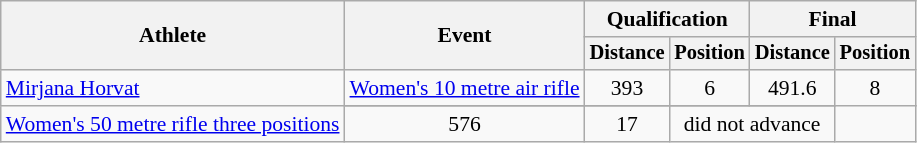<table class=wikitable style="font-size:90%">
<tr>
<th rowspan="2">Athlete</th>
<th rowspan="2">Event</th>
<th colspan="2">Qualification</th>
<th colspan="2">Final</th>
</tr>
<tr style="font-size:95%">
<th>Distance</th>
<th>Position</th>
<th>Distance</th>
<th>Position</th>
</tr>
<tr align=center>
<td align=left rowspan=2><a href='#'>Mirjana Horvat</a></td>
<td align=left><a href='#'>Women's 10 metre air rifle</a></td>
<td>393</td>
<td>6</td>
<td>491.6</td>
<td>8</td>
</tr>
<tr>
</tr>
<tr align=center>
<td align=left><a href='#'>Women's 50 metre rifle three positions</a></td>
<td>576</td>
<td>17</td>
<td colspan=2>did not advance</td>
</tr>
</table>
